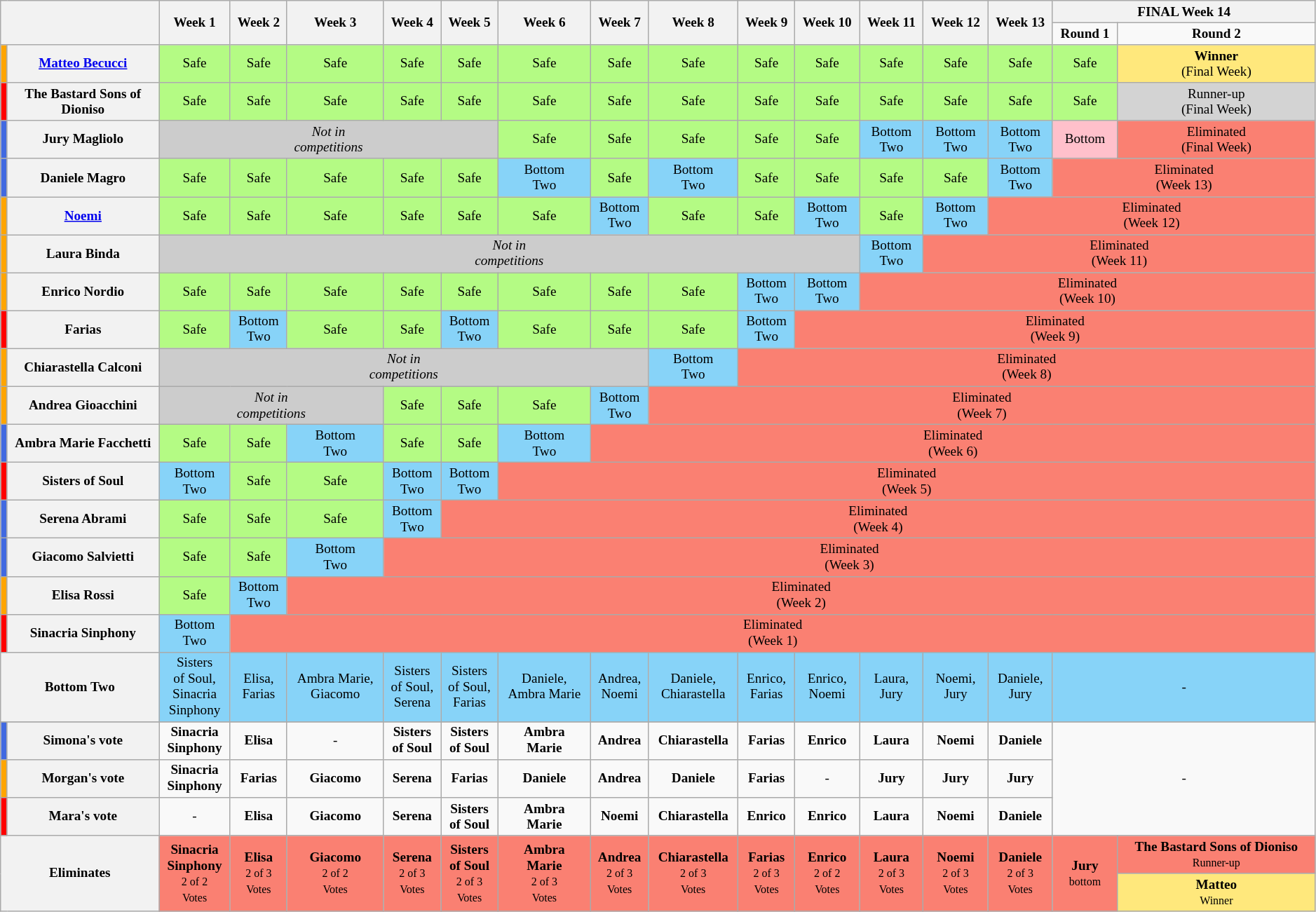<table class="wikitable" style="text-align:center; font-size:80%">
<tr>
<th rowspan=2 colspan=2 style="width:12%"></th>
<th rowspan=2>Week 1</th>
<th rowspan=2>Week 2</th>
<th rowspan=2>Week 3</th>
<th rowspan=2>Week 4</th>
<th rowspan=2>Week 5</th>
<th rowspan=2>Week 6</th>
<th rowspan=2>Week 7</th>
<th rowspan=2>Week 8</th>
<th rowspan=2>Week 9</th>
<th rowspan=2>Week 10</th>
<th rowspan=2>Week 11</th>
<th rowspan=2>Week 12</th>
<th rowspan=2>Week 13</th>
<th colspan= 2>FINAL Week 14</th>
</tr>
<tr>
<td><strong>Round 1</strong></td>
<td><strong>Round 2</strong></td>
</tr>
<tr>
<th style="background:#FFA500"></th>
<th><a href='#'>Matteo Becucci</a></th>
<td style="background:#B4FB84">Safe</td>
<td style="background:#B4FB84">Safe</td>
<td style="background:#B4FB84">Safe</td>
<td style="background:#B4FB84">Safe</td>
<td style="background:#B4FB84">Safe</td>
<td style="background:#B4FB84">Safe</td>
<td style="background:#B4FB84">Safe</td>
<td style="background:#B4FB84">Safe</td>
<td style="background:#B4FB84">Safe</td>
<td style="background:#B4FB84">Safe</td>
<td style="background:#B4FB84">Safe</td>
<td style="background:#B4FB84">Safe</td>
<td style="background:#B4FB84">Safe</td>
<td style="background:#B4FB84">Safe</td>
<td style="background:#FFE87C"><strong>Winner</strong><br> (Final Week)</td>
</tr>
<tr>
<th style="background:#FF0000"></th>
<th>The Bastard Sons of Dioniso</th>
<td style="background:#B4FB84">Safe</td>
<td style="background:#B4FB84">Safe</td>
<td style="background:#B4FB84">Safe</td>
<td style="background:#B4FB84">Safe</td>
<td style="background:#B4FB84">Safe</td>
<td style="background:#B4FB84">Safe</td>
<td style="background:#B4FB84">Safe</td>
<td style="background:#B4FB84">Safe</td>
<td style="background:#B4FB84">Safe</td>
<td style="background:#B4FB84">Safe</td>
<td style="background:#B4FB84">Safe</td>
<td style="background:#B4FB84">Safe</td>
<td style="background:#B4FB84">Safe</td>
<td style="background:#B4FB84">Safe</td>
<td style="background:lightgrey" colspan=1>Runner-up <br> (Final Week)</td>
</tr>
<tr>
<th style="background:#4169E1"></th>
<th>Jury Magliolo</th>
<td style="background:#CCCCCC;" colspan="5"><em>Not in<br>competitions</em></td>
<td style="background:#B4FB84">Safe</td>
<td style="background:#B4FB84">Safe</td>
<td style="background:#B4FB84">Safe</td>
<td style="background:#B4FB84">Safe</td>
<td style="background:#B4FB84">Safe</td>
<td style="background:#87D3F8">Bottom<br>Two</td>
<td style="background:#87D3F8">Bottom<br>Two</td>
<td style="background:#87D3F8">Bottom<br>Two</td>
<td style="background:pink">Bottom</td>
<td style="background:#FA8072" colspan=1>Eliminated <br> (Final Week)</td>
</tr>
<tr>
<th style="background:#4169E1"></th>
<th>Daniele Magro</th>
<td style="background:#B4FB84">Safe</td>
<td style="background:#B4FB84">Safe</td>
<td style="background:#B4FB84">Safe</td>
<td style="background:#B4FB84">Safe</td>
<td style="background:#B4FB84">Safe</td>
<td style="background:#87D3F8">Bottom<br>Two</td>
<td style="background:#B4FB84">Safe</td>
<td style="background:#87D3F8">Bottom<br>Two</td>
<td style="background:#B4FB84">Safe</td>
<td style="background:#B4FB84">Safe</td>
<td style="background:#B4FB84">Safe</td>
<td style="background:#B4FB84">Safe</td>
<td style="background:#87D3F8">Bottom<br>Two</td>
<td style="background:#FA8072" colspan=2>Eliminated <br> (Week 13)</td>
</tr>
<tr>
<th style="background:#FFA500"></th>
<th><a href='#'>Noemi</a></th>
<td style="background:#B4FB84">Safe</td>
<td style="background:#B4FB84">Safe</td>
<td style="background:#B4FB84">Safe</td>
<td style="background:#B4FB84">Safe</td>
<td style="background:#B4FB84">Safe</td>
<td style="background:#B4FB84">Safe</td>
<td style="background:#87D3F8">Bottom<br>Two</td>
<td style="background:#B4FB84">Safe</td>
<td style="background:#B4FB84">Safe</td>
<td style="background:#87D3F8">Bottom<br>Two</td>
<td style="background:#B4FB84">Safe</td>
<td style="background:#87D3F8">Bottom<br>Two</td>
<td style="background:#FA8072" colspan=3>Eliminated <br> (Week 12)</td>
</tr>
<tr>
<th style="background:#FFA500"></th>
<th>Laura Binda</th>
<td style="background:#CCCCCC;" colspan="10"><em>Not in<br>competitions</em></td>
<td style="background:#87D3F8">Bottom<br>Two</td>
<td style="background:#FA8072" colspan=4>Eliminated <br> (Week 11)</td>
</tr>
<tr>
<th style="background:#FFA500"></th>
<th>Enrico Nordio</th>
<td style="background:#B4FB84">Safe</td>
<td style="background:#B4FB84">Safe</td>
<td style="background:#B4FB84">Safe</td>
<td style="background:#B4FB84">Safe</td>
<td style="background:#B4FB84">Safe</td>
<td style="background:#B4FB84">Safe</td>
<td style="background:#B4FB84">Safe</td>
<td style="background:#B4FB84">Safe</td>
<td style="background:#87D3F8">Bottom<br>Two</td>
<td style="background:#87D3F8">Bottom<br>Two</td>
<td style="background:#FA8072" colspan=5>Eliminated <br> (Week 10)</td>
</tr>
<tr>
<th style="background:#FF0000"></th>
<th>Farias</th>
<td style="background:#B4FB84">Safe</td>
<td style="background:#87D3F8">Bottom<br>Two</td>
<td style="background:#B4FB84">Safe</td>
<td style="background:#B4FB84">Safe</td>
<td style="background:#87D3F8">Bottom<br>Two</td>
<td style="background:#B4FB84">Safe</td>
<td style="background:#B4FB84">Safe</td>
<td style="background:#B4FB84">Safe</td>
<td style="background:#87D3F8">Bottom<br>Two</td>
<td style="background:#FA8072" colspan=6>Eliminated <br> (Week 9)</td>
</tr>
<tr>
<th style="background:#FFA500"></th>
<th>Chiarastella Calconi</th>
<td style="background:#CCCCCC;" colspan="7"><em>Not in<br>competitions</em></td>
<td style="background:#87D3F8">Bottom<br>Two</td>
<td style="background:#FA8072" colspan=7>Eliminated <br> (Week 8)</td>
</tr>
<tr>
<th style="background:#FFA500"></th>
<th>Andrea Gioacchini</th>
<td style="background:#CCCCCC;" colspan="3"><em>Not in<br>competitions</em></td>
<td style="background:#B4FB84">Safe</td>
<td style="background:#B4FB84">Safe</td>
<td style="background:#B4FB84">Safe</td>
<td style="background:#87D3F8">Bottom<br>Two</td>
<td style="background:#FA8072" colspan=8>Eliminated <br> (Week 7)</td>
</tr>
<tr>
<th style="background:#4169E1"></th>
<th>Ambra Marie Facchetti</th>
<td style="background:#B4FB84">Safe</td>
<td style="background:#B4FB84">Safe</td>
<td style="background:#87D3F8">Bottom<br>Two</td>
<td style="background:#B4FB84">Safe</td>
<td style="background:#B4FB84">Safe</td>
<td style="background:#87D3F8">Bottom<br>Two</td>
<td style="background:#FA8072" colspan=9>Eliminated <br> (Week 6)</td>
</tr>
<tr>
<th style="background:#FF0000"></th>
<th>Sisters of Soul</th>
<td style="background:#87D3F8">Bottom<br>Two</td>
<td style="background:#B4FB84">Safe</td>
<td style="background:#B4FB84">Safe</td>
<td style="background:#87D3F8">Bottom<br>Two</td>
<td style="background:#87D3F8">Bottom<br>Two</td>
<td style="background:#FA8072" colspan=10>Eliminated <br> (Week 5)</td>
</tr>
<tr>
<th style="background:#4169E1"></th>
<th>Serena Abrami</th>
<td style="background:#B4FB84">Safe</td>
<td style="background:#B4FB84">Safe</td>
<td style="background:#B4FB84">Safe</td>
<td style="background:#87D3F8">Bottom<br>Two</td>
<td style="background:#FA8072" colspan=11>Eliminated <br> (Week 4)</td>
</tr>
<tr>
<th style="background:#4169E1"></th>
<th>Giacomo Salvietti</th>
<td style="background:#B4FB84">Safe</td>
<td style="background:#B4FB84">Safe</td>
<td style="background:#87D3F8">Bottom<br>Two</td>
<td style="background:#FA8072" colspan=12>Eliminated <br> (Week 3)</td>
</tr>
<tr>
<th style="background:#FFA500"></th>
<th>Elisa Rossi</th>
<td style="background:#B4FB84">Safe</td>
<td style="background:#87D3F8">Bottom<br>Two</td>
<td style="background:#FA8072" colspan=13>Eliminated <br> (Week 2)</td>
</tr>
<tr>
<th style="background:#FF0000"></th>
<th>Sinacria Sinphony</th>
<td style="background:#87D3F8">Bottom<br>Two</td>
<td style="background:#FA8072" colspan=14>Eliminated <br> (Week 1)</td>
</tr>
<tr>
<th colspan=2>Bottom Two</th>
<td style="background:#87D3F8">Sisters <br>of Soul, <br>Sinacria <br>Sinphony</td>
<td style="background:#87D3F8">Elisa,<br>Farias</td>
<td style="background:#87D3F8">Ambra Marie,<br>Giacomo</td>
<td style="background:#87D3F8">Sisters<br>of Soul, <br>Serena</td>
<td style="background:#87D3F8">Sisters<br>of Soul,<br>Farias</td>
<td style="background:#87D3F8">Daniele,<br>Ambra Marie</td>
<td style="background:#87D3F8">Andrea,<br>Noemi</td>
<td style="background:#87D3F8">Daniele,<br>Chiarastella</td>
<td style="background:#87D3F8">Enrico,<br>Farias</td>
<td style="background:#87D3F8">Enrico,<br> Noemi</td>
<td style="background:#87D3F8">Laura,<br>Jury</td>
<td style="background:#87D3F8">Noemi,<br> Jury</td>
<td style="background:#87D3F8">Daniele, <br>Jury</td>
<td style="background:#87D3F8"   colspan=2>-</td>
</tr>
<tr>
</tr>
<tr>
<th style="background:#4169E1"></th>
<th>Simona's vote</th>
<td><strong>Sinacria<br> Sinphony</strong></td>
<td><strong>Elisa</strong></td>
<td>-</td>
<td><strong>Sisters<br>of Soul</strong></td>
<td><strong>Sisters<br>of Soul</strong></td>
<td><strong>Ambra<br> Marie</strong></td>
<td><strong>Andrea</strong></td>
<td><strong>Chiarastella</strong></td>
<td><strong>Farias</strong></td>
<td><strong>Enrico</strong></td>
<td><strong>Laura</strong></td>
<td><strong>Noemi</strong></td>
<td><strong>Daniele</strong></td>
<td rowspan=3 colspan=2>-</td>
</tr>
<tr>
<th style="background:#FFA500"></th>
<th>Morgan's vote</th>
<td><strong>Sinacria <br>Sinphony</strong></td>
<td><strong>Farias</strong></td>
<td><strong>Giacomo</strong></td>
<td><strong>Serena</strong></td>
<td><strong>Farias</strong></td>
<td><strong>Daniele</strong></td>
<td><strong>Andrea</strong></td>
<td><strong>Daniele</strong></td>
<td><strong>Farias</strong></td>
<td>-</td>
<td><strong>Jury</strong></td>
<td><strong>Jury</strong></td>
<td><strong>Jury</strong></td>
</tr>
<tr>
<th style="background:#FF0000"></th>
<th>Mara's vote</th>
<td>-</td>
<td><strong>Elisa</strong></td>
<td><strong>Giacomo</strong></td>
<td><strong>Serena</strong></td>
<td><strong>Sisters<br>of Soul</strong></td>
<td><strong>Ambra<br> Marie</strong></td>
<td><strong>Noemi</strong></td>
<td><strong>Chiarastella</strong></td>
<td><strong>Enrico</strong></td>
<td><strong>Enrico</strong></td>
<td><strong>Laura</strong></td>
<td><strong>Noemi</strong></td>
<td><strong>Daniele</strong></td>
</tr>
<tr>
<th colspan=2 rowspan=2>Eliminates</th>
<td style="background:#FA8072" rowspan=2><strong>Sinacria <br>Sinphony</strong><br><small>2 of 2<br>Votes</small></td>
<td style="background:#FA8072" rowspan=2><strong>Elisa</strong><br><small>2 of 3<br>Votes</small></td>
<td style="background:#FA8072" rowspan=2><strong>Giacomo</strong><br><small>2 of 2<br>Votes</small></td>
<td style="background:#FA8072" rowspan=2><strong>Serena</strong> <br><small>2 of 3<br>Votes</small></td>
<td style="background:#FA8072" rowspan=2><strong>Sisters<br>of Soul</strong> <br><small>2 of 3<br>Votes</small></td>
<td style="background:#FA8072" rowspan=2><strong>Ambra<br> Marie</strong> <br><small>2 of 3<br>Votes</small></td>
<td style="background:#FA8072" rowspan=2><strong>Andrea</strong> <br><small>2 of 3<br>Votes</small></td>
<td style="background:#FA8072" rowspan=2><strong>Chiarastella</strong><br><small>2 of 3<br>Votes</small></td>
<td style="background:#FA8072" rowspan=2><strong>Farias</strong><br><small>2 of 3<br>Votes</small></td>
<td style="background:#FA8072" rowspan=2><strong>Enrico</strong><br><small>2 of 2<br>Votes</small></td>
<td style="background:#FA8072" rowspan=2><strong>Laura</strong><br><small>2 of 3<br>Votes</small></td>
<td style="background:#FA8072" rowspan=2><strong>Noemi</strong><br><small>2 of 3<br>Votes</small></td>
<td style="background:#FA8072" rowspan=2><strong>Daniele</strong><br><small>2 of 3<br>Votes</small></td>
<td style="background:#FA8072" rowspan=2><strong>Jury</strong> <br><small>bottom</small></td>
<td style="background:#FA8072"><strong>The Bastard Sons of Dioniso</strong> <br><small>Runner-up</small></td>
</tr>
<tr>
<td style="background:#FFE87C"><strong>Matteo</strong> <br><small>Winner</small></td>
</tr>
</table>
